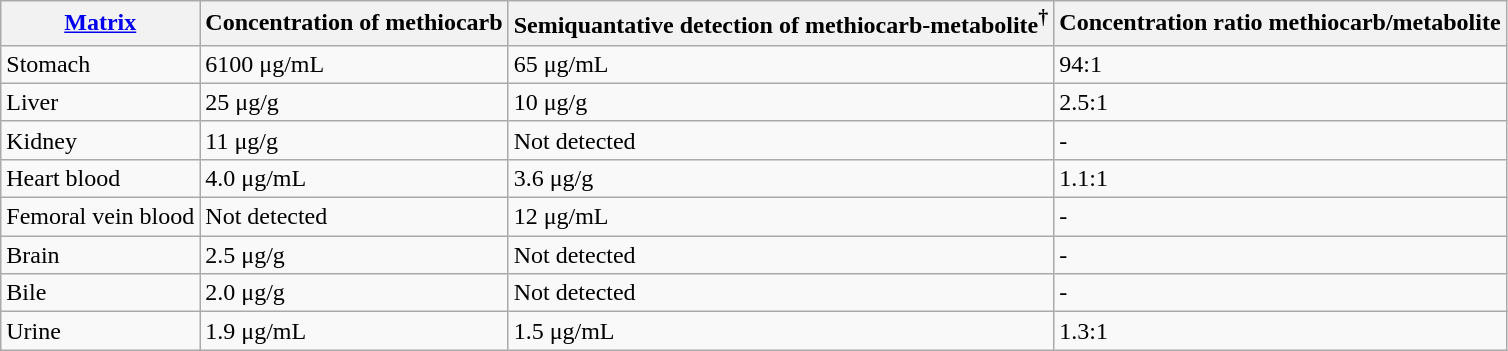<table class="wikitable sortable">
<tr>
<th><a href='#'>Matrix</a></th>
<th>Concentration of methiocarb</th>
<th>Semiquantative detection of methiocarb-metabolite<sup>†</sup></th>
<th>Concentration ratio methiocarb/metabolite</th>
</tr>
<tr>
<td>Stomach</td>
<td>6100 μg/mL</td>
<td>65 μg/mL</td>
<td>94:1</td>
</tr>
<tr>
<td>Liver</td>
<td>25 μg/g</td>
<td>10 μg/g</td>
<td>2.5:1</td>
</tr>
<tr>
<td>Kidney</td>
<td>11 μg/g</td>
<td>Not detected</td>
<td>-</td>
</tr>
<tr>
<td>Heart blood</td>
<td>4.0 μg/mL</td>
<td>3.6 μg/g</td>
<td>1.1:1</td>
</tr>
<tr>
<td>Femoral vein blood</td>
<td>Not detected</td>
<td>12  μg/mL</td>
<td>-</td>
</tr>
<tr>
<td>Brain</td>
<td>2.5 μg/g</td>
<td>Not detected</td>
<td>-</td>
</tr>
<tr>
<td>Bile</td>
<td>2.0 μg/g</td>
<td>Not detected</td>
<td>-</td>
</tr>
<tr>
<td>Urine</td>
<td>1.9 μg/mL</td>
<td>1.5 μg/mL</td>
<td>1.3:1</td>
</tr>
</table>
